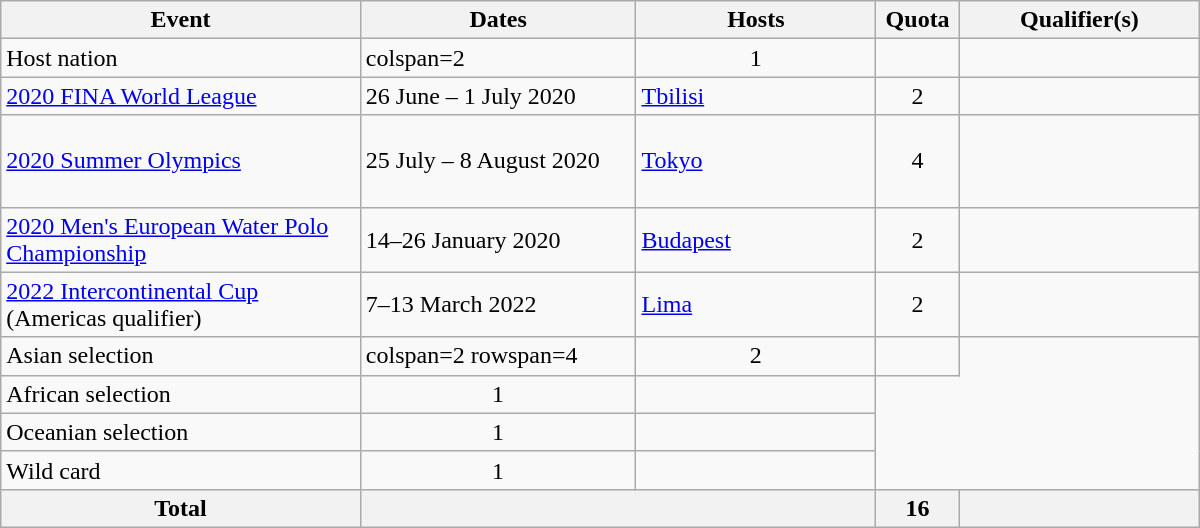<table class="wikitable" style="width: 800px;">
<tr>
<th style="width: 30%;">Event</th>
<th style-"width: 23%;">Dates</th>
<th style="width: 20%;">Hosts</th>
<th style="width: 7%;">Quota</th>
<th style="width: 20%;">Qualifier(s)</th>
</tr>
<tr>
<td>Host nation</td>
<td>colspan=2 </td>
<td align="center">1</td>
<td></td>
</tr>
<tr>
<td><a href='#'>2020 FINA World League</a></td>
<td>26 June – 1 July 2020</td>
<td> <a href='#'>Tbilisi</a></td>
<td align="center">2</td>
<td><br></td>
</tr>
<tr>
<td><a href='#'>2020 Summer Olympics</a></td>
<td>25 July – 8 August 2020</td>
<td> <a href='#'>Tokyo</a></td>
<td align="center">4</td>
<td><br><br><br></td>
</tr>
<tr>
<td><a href='#'>2020 Men's European Water Polo Championship</a></td>
<td>14–26 January 2020</td>
<td> <a href='#'>Budapest</a></td>
<td align="center">2</td>
<td><br><s></s><br></td>
</tr>
<tr>
<td><a href='#'>2022 Intercontinental Cup</a><br>(Americas qualifier)</td>
<td>7–13 March 2022</td>
<td> <a href='#'>Lima</a></td>
<td align="center">2</td>
<td><br></td>
</tr>
<tr>
<td>Asian selection</td>
<td>colspan=2 rowspan=4 </td>
<td align="center">2</td>
<td><br></td>
</tr>
<tr>
<td>African selection</td>
<td align="center">1</td>
<td></td>
</tr>
<tr>
<td>Oceanian selection</td>
<td align="center">1</td>
<td></td>
</tr>
<tr>
<td>Wild card</td>
<td align="center">1</td>
<td></td>
</tr>
<tr>
<th>Total</th>
<th colspan="2"></th>
<th>16</th>
<th></th>
</tr>
</table>
